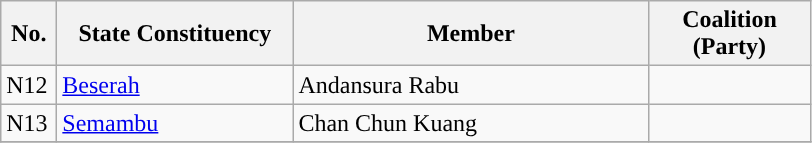<table class="wikitable">
<tr>
<th width="30">No.</th>
<th width="150">State Constituency</th>
<th width="230">Member</th>
<th width="100">Coalition (Party)</th>
</tr>
<tr>
<td>N12</td>
<td><a href='#'>Beserah</a></td>
<td>Andansura Rabu</td>
<td></td>
</tr>
<tr>
<td>N13</td>
<td><a href='#'>Semambu</a></td>
<td>Chan Chun Kuang</td>
<td></td>
</tr>
<tr>
</tr>
</table>
